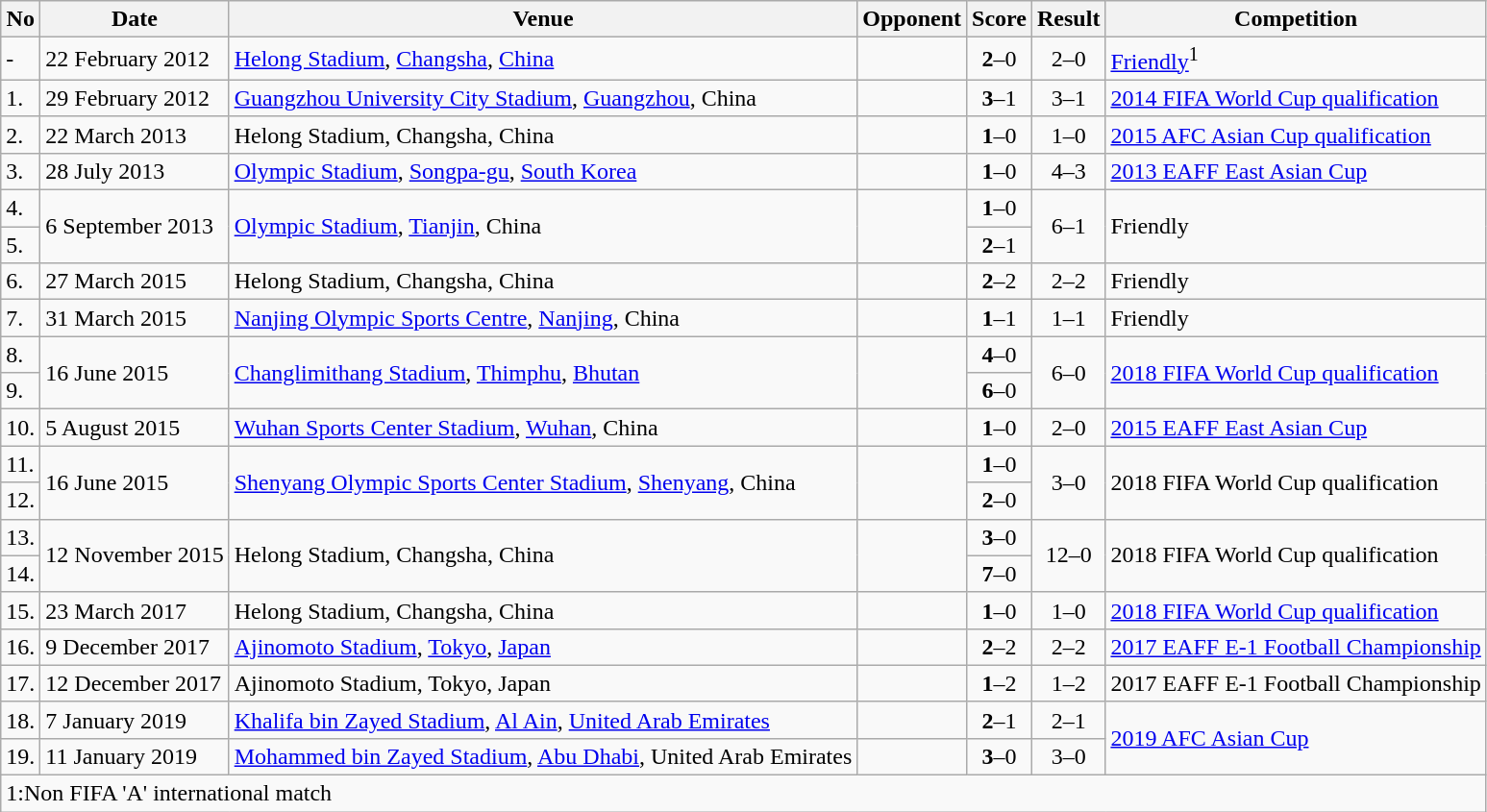<table class="wikitable">
<tr>
<th>No</th>
<th>Date</th>
<th>Venue</th>
<th>Opponent</th>
<th>Score</th>
<th>Result</th>
<th>Competition</th>
</tr>
<tr>
<td>-</td>
<td>22 February 2012</td>
<td><a href='#'>Helong Stadium</a>, <a href='#'>Changsha</a>, <a href='#'>China</a></td>
<td></td>
<td align=center><strong>2</strong>–0</td>
<td align=center>2–0</td>
<td><a href='#'>Friendly</a><sup>1</sup></td>
</tr>
<tr>
<td>1.</td>
<td>29 February 2012</td>
<td><a href='#'>Guangzhou University City Stadium</a>, <a href='#'>Guangzhou</a>, China</td>
<td></td>
<td align=center><strong>3</strong>–1</td>
<td align=center>3–1</td>
<td><a href='#'>2014 FIFA World Cup qualification</a></td>
</tr>
<tr>
<td>2.</td>
<td>22 March 2013</td>
<td>Helong Stadium, Changsha, China</td>
<td></td>
<td align=center><strong>1</strong>–0</td>
<td align=center>1–0</td>
<td><a href='#'>2015 AFC Asian Cup qualification</a></td>
</tr>
<tr>
<td>3.</td>
<td>28 July 2013</td>
<td><a href='#'>Olympic Stadium</a>, <a href='#'>Songpa-gu</a>, <a href='#'>South Korea</a></td>
<td></td>
<td align=center><strong>1</strong>–0</td>
<td align=center>4–3</td>
<td><a href='#'>2013 EAFF East Asian Cup</a></td>
</tr>
<tr>
<td>4.</td>
<td rowspan="2">6 September 2013</td>
<td rowspan="2"><a href='#'>Olympic Stadium</a>, <a href='#'>Tianjin</a>, China</td>
<td rowspan="2"></td>
<td align=center><strong>1</strong>–0</td>
<td rowspan="2" align=center>6–1</td>
<td rowspan="2">Friendly</td>
</tr>
<tr>
<td>5.</td>
<td align=center><strong>2</strong>–1</td>
</tr>
<tr>
<td>6.</td>
<td>27 March 2015</td>
<td>Helong Stadium, Changsha, China</td>
<td></td>
<td align=center><strong>2</strong>–2</td>
<td align=center>2–2</td>
<td>Friendly</td>
</tr>
<tr>
<td>7.</td>
<td>31 March 2015</td>
<td><a href='#'>Nanjing Olympic Sports Centre</a>, <a href='#'>Nanjing</a>, China</td>
<td></td>
<td align=center><strong>1</strong>–1</td>
<td align=center>1–1</td>
<td>Friendly</td>
</tr>
<tr>
<td>8.</td>
<td rowspan=2>16 June 2015</td>
<td rowspan=2><a href='#'>Changlimithang Stadium</a>, <a href='#'>Thimphu</a>, <a href='#'>Bhutan</a></td>
<td rowspan=2></td>
<td align=center><strong>4</strong>–0</td>
<td rowspan=2 align=center>6–0</td>
<td rowspan=2><a href='#'>2018 FIFA World Cup qualification</a></td>
</tr>
<tr>
<td>9.</td>
<td align=center><strong>6</strong>–0</td>
</tr>
<tr>
<td>10.</td>
<td>5 August 2015</td>
<td><a href='#'>Wuhan Sports Center Stadium</a>, <a href='#'>Wuhan</a>, China</td>
<td></td>
<td align=center><strong>1</strong>–0</td>
<td align=center>2–0</td>
<td><a href='#'>2015 EAFF East Asian Cup</a></td>
</tr>
<tr>
<td>11.</td>
<td rowspan=2>16 June 2015</td>
<td rowspan=2><a href='#'>Shenyang Olympic Sports Center Stadium</a>, <a href='#'>Shenyang</a>, China</td>
<td rowspan=2></td>
<td align=center><strong>1</strong>–0</td>
<td rowspan=2 align=center>3–0</td>
<td rowspan=2>2018 FIFA World Cup qualification</td>
</tr>
<tr>
<td>12.</td>
<td align=center><strong>2</strong>–0</td>
</tr>
<tr>
<td>13.</td>
<td rowspan=2>12 November 2015</td>
<td rowspan=2>Helong Stadium, Changsha, China</td>
<td rowspan=2></td>
<td align=center><strong>3</strong>–0</td>
<td rowspan=2 align=center>12–0</td>
<td rowspan=2>2018 FIFA World Cup qualification</td>
</tr>
<tr>
<td>14.</td>
<td align=center><strong>7</strong>–0</td>
</tr>
<tr>
<td>15.</td>
<td>23 March 2017</td>
<td>Helong Stadium, Changsha, China</td>
<td></td>
<td align=center><strong>1</strong>–0</td>
<td align=center>1–0</td>
<td><a href='#'>2018 FIFA World Cup qualification</a></td>
</tr>
<tr>
<td>16.</td>
<td>9 December 2017</td>
<td><a href='#'>Ajinomoto Stadium</a>, <a href='#'>Tokyo</a>, <a href='#'>Japan</a></td>
<td></td>
<td align=center><strong>2</strong>–2</td>
<td align=center>2–2</td>
<td><a href='#'>2017 EAFF E-1 Football Championship</a></td>
</tr>
<tr>
<td>17.</td>
<td>12 December 2017</td>
<td>Ajinomoto Stadium, Tokyo, Japan</td>
<td></td>
<td align=center><strong>1</strong>–2</td>
<td align=center>1–2</td>
<td>2017 EAFF E-1 Football Championship</td>
</tr>
<tr>
<td>18.</td>
<td>7 January 2019</td>
<td><a href='#'>Khalifa bin Zayed Stadium</a>, <a href='#'>Al Ain</a>, <a href='#'>United Arab Emirates</a></td>
<td></td>
<td align=center><strong>2</strong>–1</td>
<td align=center>2–1</td>
<td rowspan=2><a href='#'>2019 AFC Asian Cup</a></td>
</tr>
<tr>
<td>19.</td>
<td>11 January 2019</td>
<td><a href='#'>Mohammed bin Zayed Stadium</a>, <a href='#'>Abu Dhabi</a>, United Arab Emirates</td>
<td></td>
<td align=center><strong>3</strong>–0</td>
<td align=center>3–0</td>
</tr>
<tr>
<td colspan=7 align=left>1:Non FIFA 'A' international match</td>
</tr>
</table>
